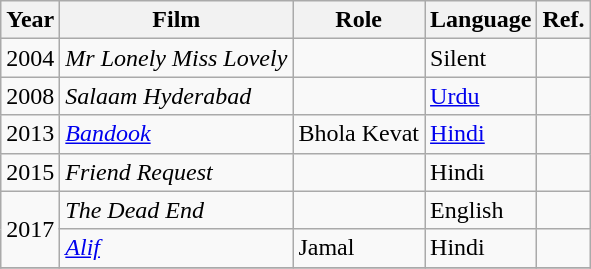<table class="wikitable sortable" style="text-align:left" cellpadding="1">
<tr>
<th scope="col">Year</th>
<th scope="col">Film</th>
<th scope="col">Role</th>
<th scope="col">Language</th>
<th scope="col">Ref.</th>
</tr>
<tr>
<td>2004</td>
<td><em>Mr Lonely Miss Lovely</em></td>
<td></td>
<td>Silent</td>
<td></td>
</tr>
<tr>
<td>2008</td>
<td><em>Salaam Hyderabad</em></td>
<td></td>
<td><a href='#'>Urdu</a></td>
<td></td>
</tr>
<tr>
<td>2013</td>
<td><em><a href='#'>Bandook</a></em></td>
<td>Bhola Kevat</td>
<td><a href='#'>Hindi</a></td>
<td></td>
</tr>
<tr>
<td>2015</td>
<td><em>Friend Request</em></td>
<td></td>
<td>Hindi</td>
<td></td>
</tr>
<tr>
<td rowspan="2">2017</td>
<td><em>The Dead End</em></td>
<td></td>
<td>English</td>
<td></td>
</tr>
<tr>
<td><em><a href='#'>Alif</a></em></td>
<td>Jamal</td>
<td>Hindi</td>
<td></td>
</tr>
<tr>
</tr>
</table>
